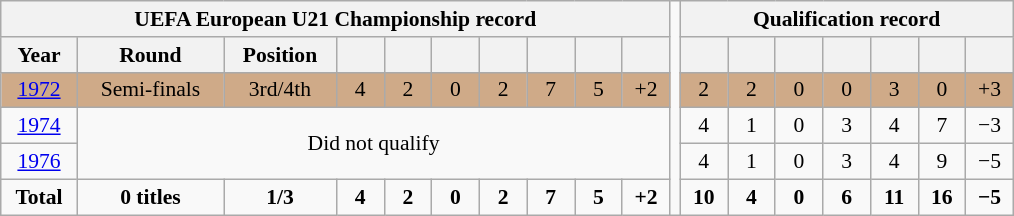<table class=wikitable style="text-align: center; font-size: 90%;">
<tr>
<th colspan=10>UEFA European U21 Championship record</th>
<td width = 1% rowspan=6></td>
<th colspan=7>Qualification record</th>
</tr>
<tr>
<th>Year</th>
<th>Round</th>
<th>Position</th>
<th width=25></th>
<th width=25></th>
<th width=25></th>
<th width=25></th>
<th width=25></th>
<th width=25></th>
<th width=25></th>
<th width=25></th>
<th width=25></th>
<th width=25></th>
<th width=25></th>
<th width=25></th>
<th width=25></th>
<th width=25></th>
</tr>
<tr style="background-color:#cfaa88;">
<td><a href='#'>1972</a></td>
<td>Semi-finals</td>
<td>3rd/4th</td>
<td>4</td>
<td>2</td>
<td>0</td>
<td>2</td>
<td>7</td>
<td>5</td>
<td>+2</td>
<td>2</td>
<td>2</td>
<td>0</td>
<td>0</td>
<td>3</td>
<td>0</td>
<td>+3</td>
</tr>
<tr>
<td><a href='#'>1974</a></td>
<td rowspan=2 colspan=9>Did not qualify</td>
<td>4</td>
<td>1</td>
<td>0</td>
<td>3</td>
<td>4</td>
<td>7</td>
<td>−3</td>
</tr>
<tr>
<td><a href='#'>1976</a></td>
<td>4</td>
<td>1</td>
<td>0</td>
<td>3</td>
<td>4</td>
<td>9</td>
<td>−5</td>
</tr>
<tr>
<td><strong>Total</strong></td>
<td><strong>0 titles</strong></td>
<td><strong>1/3</strong></td>
<td><strong>4</strong></td>
<td><strong>2</strong></td>
<td><strong>0</strong></td>
<td><strong>2</strong></td>
<td><strong>7</strong></td>
<td><strong>5</strong></td>
<td><strong>+2</strong></td>
<td><strong>10</strong></td>
<td><strong>4</strong></td>
<td><strong>0</strong></td>
<td><strong>6</strong></td>
<td><strong>11</strong></td>
<td><strong>16</strong></td>
<td><strong>−5</strong></td>
</tr>
</table>
